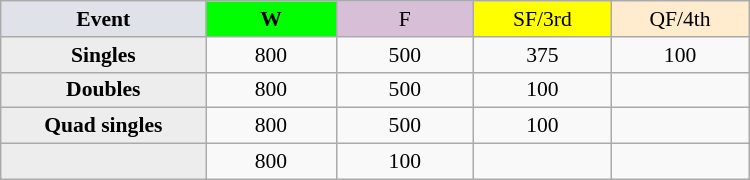<table class=wikitable style=font-size:90%;text-align:center>
<tr>
<td style="width:130px; background:#dfe2e9;"><strong>Event</strong></td>
<td style="width:80px; background:lime;"><strong>W</strong></td>
<td style="width:85px; background:thistle;">F</td>
<td style="width:85px; background:#ff0;">SF/3rd</td>
<td style="width:85px; background:#ffebcd;">QF/4th</td>
</tr>
<tr>
<th style="background:#ededed;">Singles</th>
<td>800</td>
<td>500</td>
<td>375</td>
<td>100</td>
</tr>
<tr>
<th style="background:#ededed;">Doubles</th>
<td>800</td>
<td>500</td>
<td>100</td>
<td></td>
</tr>
<tr>
<th style="background:#ededed;">Quad singles</th>
<td>800</td>
<td>500</td>
<td>100</td>
<td></td>
</tr>
<tr>
<th style="background:#ededed;"></th>
<td>800</td>
<td>100</td>
<td></td>
<td></td>
</tr>
</table>
